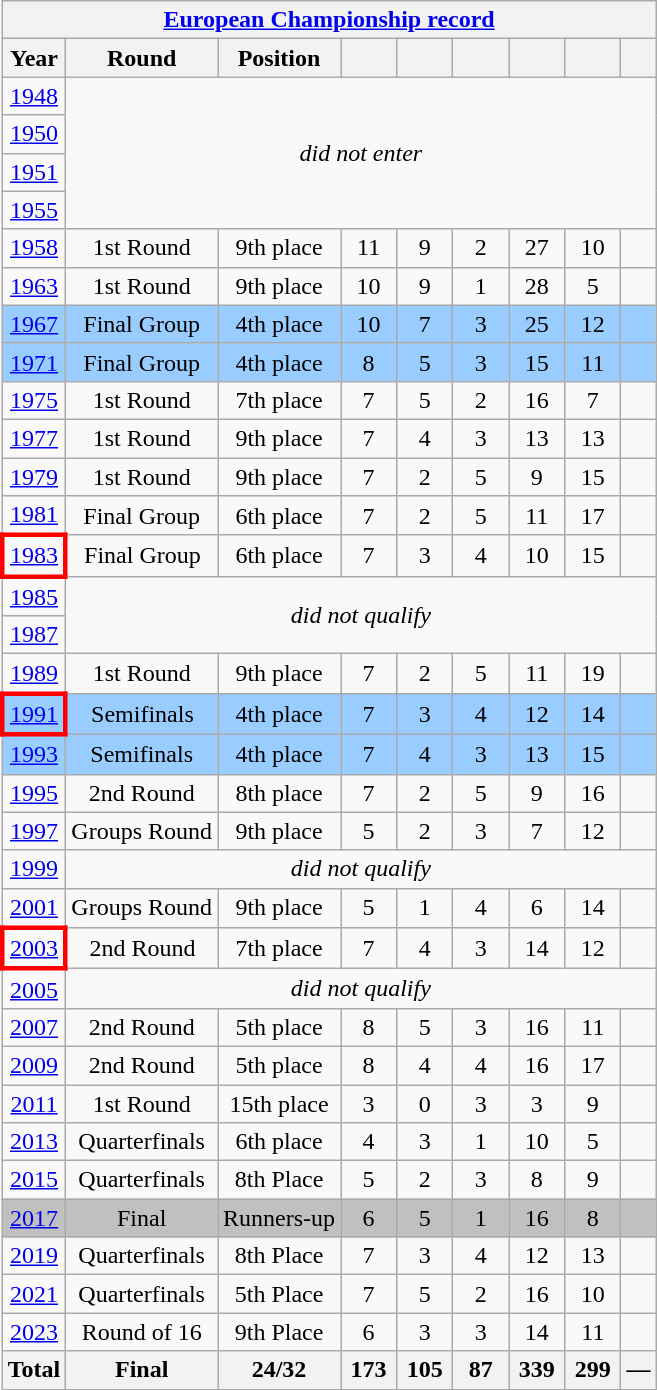<table class="wikitable" style="text-align: center;">
<tr>
<th colspan=9><a href='#'>European Championship record</a></th>
</tr>
<tr>
<th>Year</th>
<th>Round</th>
<th>Position</th>
<th width=30></th>
<th width=30></th>
<th width=30></th>
<th width=30></th>
<th width=30></th>
<th></th>
</tr>
<tr>
<td> <a href='#'>1948</a></td>
<td rowspan=4 colspan=8><em>did not enter</em></td>
</tr>
<tr>
<td> <a href='#'>1950</a></td>
</tr>
<tr>
<td> <a href='#'>1951</a></td>
</tr>
<tr>
<td> <a href='#'>1955</a></td>
</tr>
<tr>
<td> <a href='#'>1958</a></td>
<td>1st Round</td>
<td>9th place</td>
<td>11</td>
<td>9</td>
<td>2</td>
<td>27</td>
<td>10</td>
<td></td>
</tr>
<tr>
<td> <a href='#'>1963</a></td>
<td>1st Round</td>
<td>9th place</td>
<td>10</td>
<td>9</td>
<td>1</td>
<td>28</td>
<td>5</td>
<td></td>
</tr>
<tr bgcolor=9acdff>
<td> <a href='#'>1967</a></td>
<td>Final Group</td>
<td>4th place</td>
<td>10</td>
<td>7</td>
<td>3</td>
<td>25</td>
<td>12</td>
<td></td>
</tr>
<tr bgcolor=9acdff>
<td> <a href='#'>1971</a></td>
<td>Final Group</td>
<td>4th place</td>
<td>8</td>
<td>5</td>
<td>3</td>
<td>15</td>
<td>11</td>
<td></td>
</tr>
<tr>
<td> <a href='#'>1975</a></td>
<td>1st Round</td>
<td>7th place</td>
<td>7</td>
<td>5</td>
<td>2</td>
<td>16</td>
<td>7</td>
<td></td>
</tr>
<tr>
<td> <a href='#'>1977</a></td>
<td>1st Round</td>
<td>9th place</td>
<td>7</td>
<td>4</td>
<td>3</td>
<td>13</td>
<td>13</td>
<td></td>
</tr>
<tr>
<td> <a href='#'>1979</a></td>
<td>1st Round</td>
<td>9th place</td>
<td>7</td>
<td>2</td>
<td>5</td>
<td>9</td>
<td>15</td>
<td></td>
</tr>
<tr>
<td> <a href='#'>1981</a></td>
<td>Final Group</td>
<td>6th place</td>
<td>7</td>
<td>2</td>
<td>5</td>
<td>11</td>
<td>17</td>
<td></td>
</tr>
<tr>
<td style="border: 3px solid red"> <a href='#'>1983</a></td>
<td>Final Group</td>
<td>6th place</td>
<td>7</td>
<td>3</td>
<td>4</td>
<td>10</td>
<td>15</td>
<td></td>
</tr>
<tr>
<td> <a href='#'>1985</a></td>
<td rowspan=2 colspan=8><em>did not qualify</em></td>
</tr>
<tr>
<td> <a href='#'>1987</a></td>
</tr>
<tr>
<td> <a href='#'>1989</a></td>
<td>1st Round</td>
<td>9th place</td>
<td>7</td>
<td>2</td>
<td>5</td>
<td>11</td>
<td>19</td>
<td></td>
</tr>
<tr bgcolor=9acdff>
<td style="border: 3px solid red"> <a href='#'>1991</a></td>
<td>Semifinals</td>
<td>4th place</td>
<td>7</td>
<td>3</td>
<td>4</td>
<td>12</td>
<td>14</td>
<td></td>
</tr>
<tr bgcolor=9acdff>
<td> <a href='#'>1993</a></td>
<td>Semifinals</td>
<td>4th place</td>
<td>7</td>
<td>4</td>
<td>3</td>
<td>13</td>
<td>15</td>
<td></td>
</tr>
<tr>
<td> <a href='#'>1995</a></td>
<td>2nd Round</td>
<td>8th place</td>
<td>7</td>
<td>2</td>
<td>5</td>
<td>9</td>
<td>16</td>
<td></td>
</tr>
<tr>
<td> <a href='#'>1997</a></td>
<td>Groups Round</td>
<td>9th place</td>
<td>5</td>
<td>2</td>
<td>3</td>
<td>7</td>
<td>12</td>
<td></td>
</tr>
<tr>
<td> <a href='#'>1999</a></td>
<td colspan=8><em>did not qualify</em></td>
</tr>
<tr>
<td> <a href='#'>2001</a></td>
<td>Groups Round</td>
<td>9th place</td>
<td>5</td>
<td>1</td>
<td>4</td>
<td>6</td>
<td>14</td>
<td></td>
</tr>
<tr>
<td style="border: 3px solid red"> <a href='#'>2003</a></td>
<td>2nd Round</td>
<td>7th place</td>
<td>7</td>
<td>4</td>
<td>3</td>
<td>14</td>
<td>12</td>
<td></td>
</tr>
<tr>
<td> <a href='#'>2005</a></td>
<td colspan=8><em>did not qualify</em></td>
</tr>
<tr>
<td> <a href='#'>2007</a></td>
<td>2nd Round</td>
<td>5th place</td>
<td>8</td>
<td>5</td>
<td>3</td>
<td>16</td>
<td>11</td>
<td></td>
</tr>
<tr>
<td> <a href='#'>2009</a></td>
<td>2nd Round</td>
<td>5th place</td>
<td>8</td>
<td>4</td>
<td>4</td>
<td>16</td>
<td>17</td>
<td></td>
</tr>
<tr>
<td> <a href='#'>2011</a></td>
<td>1st Round</td>
<td>15th place</td>
<td>3</td>
<td>0</td>
<td>3</td>
<td>3</td>
<td>9</td>
<td></td>
</tr>
<tr>
<td> <a href='#'>2013</a></td>
<td>Quarterfinals</td>
<td>6th place</td>
<td>4</td>
<td>3</td>
<td>1</td>
<td>10</td>
<td>5</td>
<td></td>
</tr>
<tr>
<td> <a href='#'>2015</a></td>
<td>Quarterfinals</td>
<td>8th Place</td>
<td>5</td>
<td>2</td>
<td>3</td>
<td>8</td>
<td>9</td>
<td></td>
</tr>
<tr bgcolor=silver>
<td> <a href='#'>2017</a></td>
<td>Final</td>
<td>Runners-up</td>
<td>6</td>
<td>5</td>
<td>1</td>
<td>16</td>
<td>8</td>
<td></td>
</tr>
<tr>
<td> <a href='#'>2019</a></td>
<td>Quarterfinals</td>
<td>8th Place</td>
<td>7</td>
<td>3</td>
<td>4</td>
<td>12</td>
<td>13</td>
<td></td>
</tr>
<tr>
<td> <a href='#'>2021</a></td>
<td>Quarterfinals</td>
<td>5th Place</td>
<td>7</td>
<td>5</td>
<td>2</td>
<td>16</td>
<td>10</td>
<td></td>
</tr>
<tr>
<td>    <a href='#'>2023</a></td>
<td>Round of 16</td>
<td>9th Place</td>
<td>6</td>
<td>3</td>
<td>3</td>
<td>14</td>
<td>11</td>
<td></td>
</tr>
<tr>
<th>Total</th>
<th>Final</th>
<th>24/32</th>
<th>173</th>
<th>105</th>
<th>87</th>
<th>339</th>
<th>299</th>
<th>—</th>
</tr>
</table>
